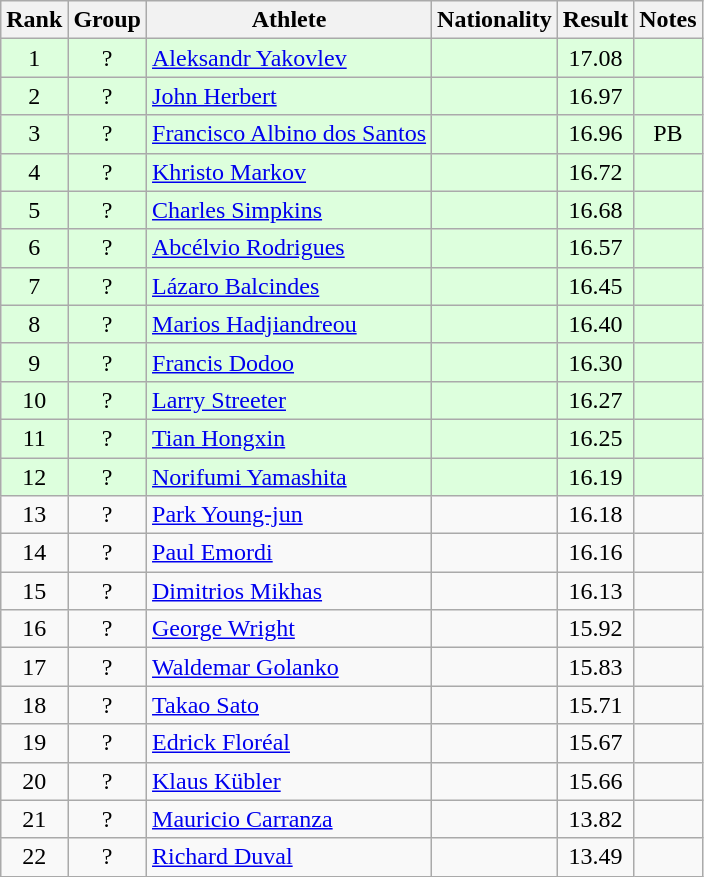<table class="wikitable sortable" style="text-align:center">
<tr>
<th>Rank</th>
<th>Group</th>
<th>Athlete</th>
<th>Nationality</th>
<th>Result</th>
<th>Notes</th>
</tr>
<tr bgcolor=ddffdd>
<td>1</td>
<td>?</td>
<td align=left><a href='#'>Aleksandr Yakovlev</a></td>
<td align=left></td>
<td>17.08</td>
<td></td>
</tr>
<tr bgcolor=ddffdd>
<td>2</td>
<td>?</td>
<td align=left><a href='#'>John Herbert</a></td>
<td align=left></td>
<td>16.97</td>
<td></td>
</tr>
<tr bgcolor=ddffdd>
<td>3</td>
<td>?</td>
<td align=left><a href='#'>Francisco Albino dos Santos</a></td>
<td align=left></td>
<td>16.96</td>
<td>PB</td>
</tr>
<tr bgcolor=ddffdd>
<td>4</td>
<td>?</td>
<td align=left><a href='#'>Khristo Markov</a></td>
<td align=left></td>
<td>16.72</td>
<td></td>
</tr>
<tr bgcolor=ddffdd>
<td>5</td>
<td>?</td>
<td align=left><a href='#'>Charles Simpkins</a></td>
<td align=left></td>
<td>16.68</td>
<td></td>
</tr>
<tr bgcolor=ddffdd>
<td>6</td>
<td>?</td>
<td align=left><a href='#'>Abcélvio Rodrigues</a></td>
<td align=left></td>
<td>16.57</td>
<td></td>
</tr>
<tr bgcolor=ddffdd>
<td>7</td>
<td>?</td>
<td align=left><a href='#'>Lázaro Balcindes</a></td>
<td align=left></td>
<td>16.45</td>
<td></td>
</tr>
<tr bgcolor=ddffdd>
<td>8</td>
<td>?</td>
<td align=left><a href='#'>Marios Hadjiandreou</a></td>
<td align=left></td>
<td>16.40</td>
<td></td>
</tr>
<tr bgcolor=ddffdd>
<td>9</td>
<td>?</td>
<td align=left><a href='#'>Francis Dodoo</a></td>
<td align=left></td>
<td>16.30</td>
<td></td>
</tr>
<tr bgcolor=ddffdd>
<td>10</td>
<td>?</td>
<td align=left><a href='#'>Larry Streeter</a></td>
<td align=left></td>
<td>16.27</td>
<td></td>
</tr>
<tr bgcolor=ddffdd>
<td>11</td>
<td>?</td>
<td align=left><a href='#'>Tian Hongxin</a></td>
<td align=left></td>
<td>16.25</td>
<td></td>
</tr>
<tr bgcolor=ddffdd>
<td>12</td>
<td>?</td>
<td align=left><a href='#'>Norifumi Yamashita</a></td>
<td align=left></td>
<td>16.19</td>
<td></td>
</tr>
<tr>
<td>13</td>
<td>?</td>
<td align=left><a href='#'>Park Young-jun</a></td>
<td align=left></td>
<td>16.18</td>
<td></td>
</tr>
<tr>
<td>14</td>
<td>?</td>
<td align=left><a href='#'>Paul Emordi</a></td>
<td align=left></td>
<td>16.16</td>
<td></td>
</tr>
<tr>
<td>15</td>
<td>?</td>
<td align=left><a href='#'>Dimitrios Mikhas</a></td>
<td align=left></td>
<td>16.13</td>
<td></td>
</tr>
<tr>
<td>16</td>
<td>?</td>
<td align=left><a href='#'>George Wright</a></td>
<td align=left></td>
<td>15.92</td>
<td></td>
</tr>
<tr>
<td>17</td>
<td>?</td>
<td align=left><a href='#'>Waldemar Golanko</a></td>
<td align=left></td>
<td>15.83</td>
<td></td>
</tr>
<tr>
<td>18</td>
<td>?</td>
<td align=left><a href='#'>Takao Sato</a></td>
<td align=left></td>
<td>15.71</td>
<td></td>
</tr>
<tr>
<td>19</td>
<td>?</td>
<td align=left><a href='#'>Edrick Floréal</a></td>
<td align=left></td>
<td>15.67</td>
<td></td>
</tr>
<tr>
<td>20</td>
<td>?</td>
<td align=left><a href='#'>Klaus Kübler</a></td>
<td align=left></td>
<td>15.66</td>
<td></td>
</tr>
<tr>
<td>21</td>
<td>?</td>
<td align=left><a href='#'>Mauricio Carranza</a></td>
<td align=left></td>
<td>13.82</td>
<td></td>
</tr>
<tr>
<td>22</td>
<td>?</td>
<td align=left><a href='#'>Richard Duval</a></td>
<td align=left></td>
<td>13.49</td>
<td></td>
</tr>
</table>
